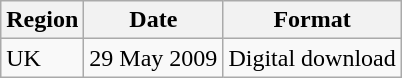<table class="wikitable">
<tr>
<th>Region</th>
<th>Date</th>
<th>Format</th>
</tr>
<tr>
<td rowspan="2">UK</td>
<td>29 May 2009</td>
<td>Digital download</td>
</tr>
</table>
